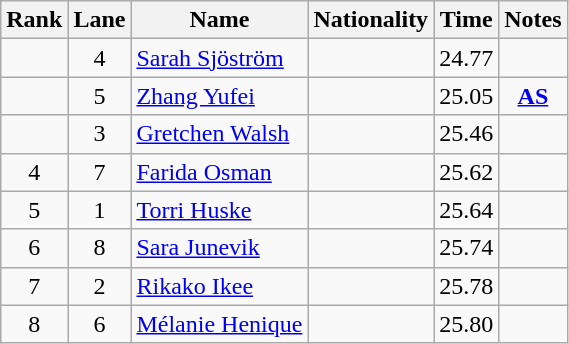<table class="wikitable sortable" style="text-align:center">
<tr>
<th>Rank</th>
<th>Lane</th>
<th>Name</th>
<th>Nationality</th>
<th>Time</th>
<th>Notes</th>
</tr>
<tr>
<td></td>
<td>4</td>
<td align=left><a href='#'>Sarah Sjöström</a></td>
<td align=left></td>
<td>24.77</td>
<td></td>
</tr>
<tr>
<td></td>
<td>5</td>
<td align=left><a href='#'>Zhang Yufei</a></td>
<td align=left></td>
<td>25.05</td>
<td><strong><a href='#'>AS</a></strong></td>
</tr>
<tr>
<td></td>
<td>3</td>
<td align=left><a href='#'>Gretchen Walsh</a></td>
<td align=left></td>
<td>25.46</td>
<td></td>
</tr>
<tr>
<td>4</td>
<td>7</td>
<td align=left><a href='#'>Farida Osman</a></td>
<td align=left></td>
<td>25.62</td>
<td></td>
</tr>
<tr>
<td>5</td>
<td>1</td>
<td align=left><a href='#'>Torri Huske</a></td>
<td align=left></td>
<td>25.64</td>
<td></td>
</tr>
<tr>
<td>6</td>
<td>8</td>
<td align=left><a href='#'>Sara Junevik</a></td>
<td align=left></td>
<td>25.74</td>
<td></td>
</tr>
<tr>
<td>7</td>
<td>2</td>
<td align=left><a href='#'>Rikako Ikee</a></td>
<td align=left></td>
<td>25.78</td>
<td></td>
</tr>
<tr>
<td>8</td>
<td>6</td>
<td align=left><a href='#'>Mélanie Henique</a></td>
<td align=left></td>
<td>25.80</td>
<td></td>
</tr>
</table>
